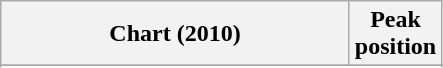<table class="wikitable sortable plainrowheaders">
<tr>
<th scope="col" style="width:225px;">Chart (2010)</th>
<th scope="col">Peak<br>position</th>
</tr>
<tr>
</tr>
<tr>
</tr>
</table>
